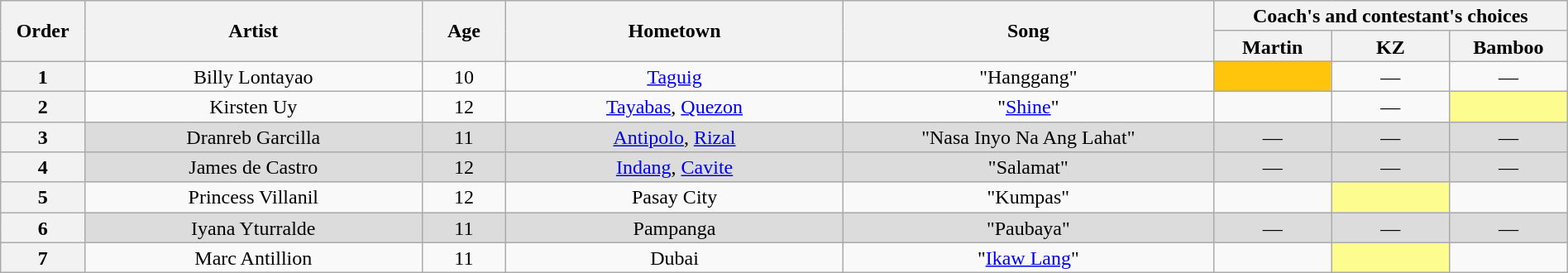<table class="wikitable" style="text-align:center; line-height:17px; width:100%;">
<tr>
<th rowspan="2" scope="col" width="05%">Order</th>
<th rowspan="2" scope="col" width="20%">Artist</th>
<th rowspan="2" scope="col" width="05%">Age</th>
<th rowspan="2" scope="col" width="20%">Hometown</th>
<th rowspan="2" scope="col" width="22%">Song</th>
<th colspan="3">Coach's and contestant's choices</th>
</tr>
<tr>
<th width="07%">Martin</th>
<th width="07%">KZ</th>
<th width="07%">Bamboo</th>
</tr>
<tr>
<th>1</th>
<td>Billy Lontayao</td>
<td>10</td>
<td><a href='#'>Taguig</a></td>
<td>"Hanggang"</td>
<td style="background:#FFC40C;"><strong></strong></td>
<td>—</td>
<td>—</td>
</tr>
<tr>
<th>2</th>
<td>Kirsten Uy</td>
<td>12</td>
<td><a href='#'>Tayabas</a>, <a href='#'>Quezon</a></td>
<td>"<a href='#'>Shine</a>"</td>
<td><strong></strong></td>
<td>—</td>
<td style="background:#fdfc8f;"><strong></strong></td>
</tr>
<tr>
<th>3</th>
<td style="background:#DCDCDC;">Dranreb Garcilla</td>
<td style="background:#DCDCDC;">11</td>
<td style="background:#DCDCDC;"><a href='#'>Antipolo</a>, <a href='#'>Rizal</a></td>
<td style="background:#DCDCDC;">"Nasa Inyo Na Ang Lahat"</td>
<td style="background:#DCDCDC;">—</td>
<td style="background:#DCDCDC;">—</td>
<td style="background:#DCDCDC;">—</td>
</tr>
<tr>
<th>4</th>
<td style="background:#DCDCDC;">James de Castro</td>
<td style="background:#DCDCDC;">12</td>
<td style="background:#DCDCDC;"><a href='#'>Indang</a>, <a href='#'>Cavite</a></td>
<td style="background:#DCDCDC;">"Salamat"</td>
<td style="background:#DCDCDC;">—</td>
<td style="background:#DCDCDC;">—</td>
<td style="background:#DCDCDC;">—</td>
</tr>
<tr>
<th>5</th>
<td>Princess Villanil</td>
<td>12</td>
<td>Pasay City</td>
<td>"Kumpas"</td>
<td><strong></strong></td>
<td style="background:#fdfc8f;"><strong></strong></td>
<td><strong></strong></td>
</tr>
<tr>
<th>6</th>
<td style="background:#DCDCDC;">Iyana Yturralde</td>
<td style="background:#DCDCDC;">11</td>
<td style="background:#DCDCDC;">Pampanga</td>
<td style="background:#DCDCDC;">"Paubaya"</td>
<td style="background:#DCDCDC;">—</td>
<td style="background:#DCDCDC;">—</td>
<td style="background:#DCDCDC;">—</td>
</tr>
<tr>
<th>7</th>
<td>Marc Antillion</td>
<td>11</td>
<td>Dubai</td>
<td>"<a href='#'>Ikaw Lang</a>"</td>
<td><strong></strong></td>
<td style="background:#fdfc8f;"><strong></strong></td>
<td><strong></strong></td>
</tr>
</table>
